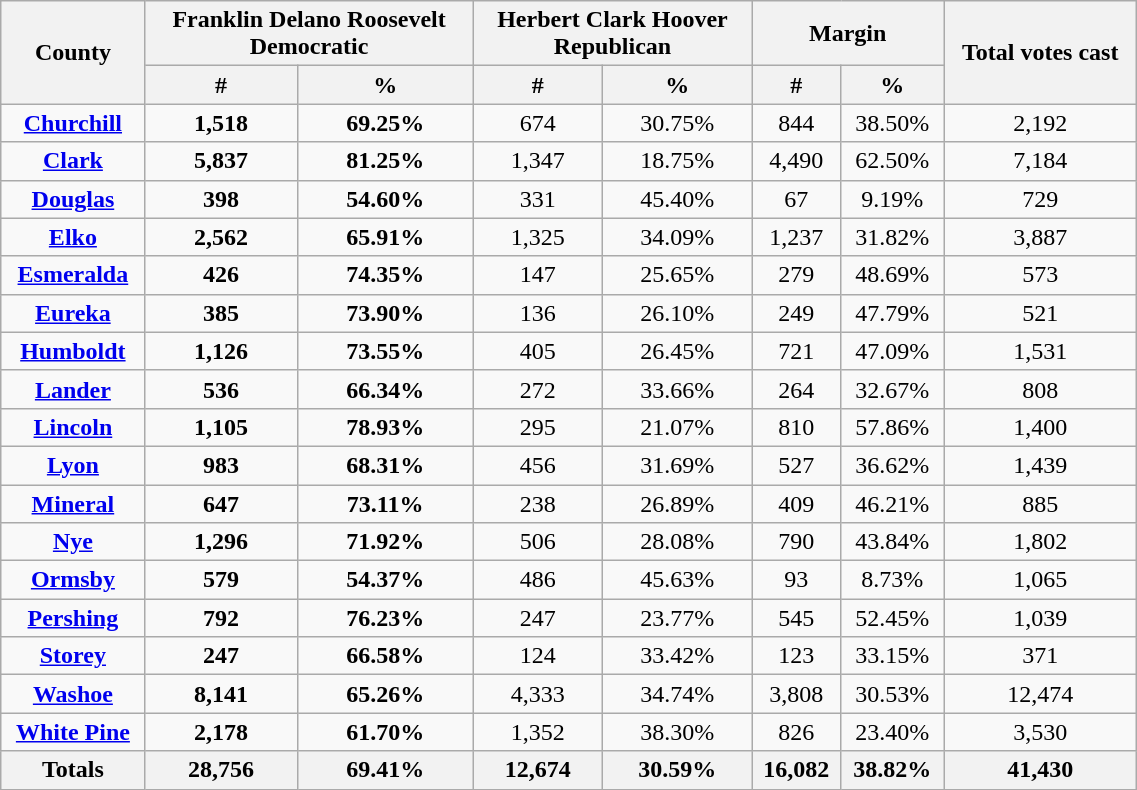<table width="60%"  class="wikitable sortable" style="text-align:center">
<tr>
<th rowspan="2" style="text-align:center;">County</th>
<th colspan="2" style="text-align:center;">Franklin Delano Roosevelt<br>Democratic</th>
<th colspan="2" style="text-align:center;">Herbert Clark Hoover<br>Republican</th>
<th style="text-align:center;" colspan="2">Margin</th>
<th rowspan="2" style="text-align:center;">Total votes cast</th>
</tr>
<tr>
<th style="text-align:center;" data-sort-type="number">#</th>
<th style="text-align:center;" data-sort-type="number">%</th>
<th style="text-align:center;" data-sort-type="number">#</th>
<th style="text-align:center;" data-sort-type="number">%</th>
<th style="text-align:center;" data-sort-type="number">#</th>
<th style="text-align:center;" data-sort-type="number">%</th>
</tr>
<tr style="text-align:center;">
<td><strong><a href='#'>Churchill</a></strong></td>
<td><strong>1,518</strong></td>
<td><strong>69.25%</strong></td>
<td>674</td>
<td>30.75%</td>
<td>844</td>
<td>38.50%</td>
<td>2,192</td>
</tr>
<tr style="text-align:center;">
<td><strong><a href='#'>Clark</a></strong></td>
<td><strong>5,837</strong></td>
<td><strong>81.25%</strong></td>
<td>1,347</td>
<td>18.75%</td>
<td>4,490</td>
<td>62.50%</td>
<td>7,184</td>
</tr>
<tr style="text-align:center;">
<td><strong><a href='#'>Douglas</a></strong></td>
<td><strong>398</strong></td>
<td><strong>54.60%</strong></td>
<td>331</td>
<td>45.40%</td>
<td>67</td>
<td>9.19%</td>
<td>729</td>
</tr>
<tr style="text-align:center;">
<td><strong><a href='#'>Elko</a></strong></td>
<td><strong>2,562</strong></td>
<td><strong>65.91%</strong></td>
<td>1,325</td>
<td>34.09%</td>
<td>1,237</td>
<td>31.82%</td>
<td>3,887</td>
</tr>
<tr style="text-align:center;">
<td><strong><a href='#'>Esmeralda</a></strong></td>
<td><strong>426</strong></td>
<td><strong>74.35%</strong></td>
<td>147</td>
<td>25.65%</td>
<td>279</td>
<td>48.69%</td>
<td>573</td>
</tr>
<tr style="text-align:center;">
<td><strong><a href='#'>Eureka</a></strong></td>
<td><strong>385</strong></td>
<td><strong>73.90%</strong></td>
<td>136</td>
<td>26.10%</td>
<td>249</td>
<td>47.79%</td>
<td>521</td>
</tr>
<tr style="text-align:center;">
<td><strong><a href='#'>Humboldt</a></strong></td>
<td><strong>1,126</strong></td>
<td><strong>73.55%</strong></td>
<td>405</td>
<td>26.45%</td>
<td>721</td>
<td>47.09%</td>
<td>1,531</td>
</tr>
<tr style="text-align:center;">
<td><strong><a href='#'>Lander</a></strong></td>
<td><strong>536</strong></td>
<td><strong>66.34%</strong></td>
<td>272</td>
<td>33.66%</td>
<td>264</td>
<td>32.67%</td>
<td>808</td>
</tr>
<tr style="text-align:center;">
<td><strong><a href='#'>Lincoln</a></strong></td>
<td><strong>1,105</strong></td>
<td><strong>78.93%</strong></td>
<td>295</td>
<td>21.07%</td>
<td>810</td>
<td>57.86%</td>
<td>1,400</td>
</tr>
<tr style="text-align:center;">
<td><strong><a href='#'>Lyon</a></strong></td>
<td><strong>983</strong></td>
<td><strong>68.31%</strong></td>
<td>456</td>
<td>31.69%</td>
<td>527</td>
<td>36.62%</td>
<td>1,439</td>
</tr>
<tr style="text-align:center;">
<td><strong><a href='#'>Mineral</a></strong></td>
<td><strong>647</strong></td>
<td><strong>73.11%</strong></td>
<td>238</td>
<td>26.89%</td>
<td>409</td>
<td>46.21%</td>
<td>885</td>
</tr>
<tr style="text-align:center;">
<td><strong><a href='#'>Nye</a></strong></td>
<td><strong>1,296</strong></td>
<td><strong>71.92%</strong></td>
<td>506</td>
<td>28.08%</td>
<td>790</td>
<td>43.84%</td>
<td>1,802</td>
</tr>
<tr style="text-align:center;">
<td><strong><a href='#'>Ormsby</a></strong></td>
<td><strong>579</strong></td>
<td><strong>54.37%</strong></td>
<td>486</td>
<td>45.63%</td>
<td>93</td>
<td>8.73%</td>
<td>1,065</td>
</tr>
<tr style="text-align:center;">
<td><strong><a href='#'>Pershing</a></strong></td>
<td><strong>792</strong></td>
<td><strong>76.23%</strong></td>
<td>247</td>
<td>23.77%</td>
<td>545</td>
<td>52.45%</td>
<td>1,039</td>
</tr>
<tr style="text-align:center;">
<td><strong><a href='#'>Storey</a></strong></td>
<td><strong>247</strong></td>
<td><strong>66.58%</strong></td>
<td>124</td>
<td>33.42%</td>
<td>123</td>
<td>33.15%</td>
<td>371</td>
</tr>
<tr style="text-align:center;">
<td><strong><a href='#'>Washoe</a></strong></td>
<td><strong>8,141</strong></td>
<td><strong>65.26%</strong></td>
<td>4,333</td>
<td>34.74%</td>
<td>3,808</td>
<td>30.53%</td>
<td>12,474</td>
</tr>
<tr style="text-align:center;">
<td><strong><a href='#'>White Pine</a></strong></td>
<td><strong>2,178</strong></td>
<td><strong>61.70%</strong></td>
<td>1,352</td>
<td>38.30%</td>
<td>826</td>
<td>23.40%</td>
<td>3,530</td>
</tr>
<tr style="text-align:center;">
<th>Totals</th>
<th>28,756</th>
<th>69.41%</th>
<th>12,674</th>
<th>30.59%</th>
<th>16,082</th>
<th>38.82%</th>
<th>41,430</th>
</tr>
</table>
